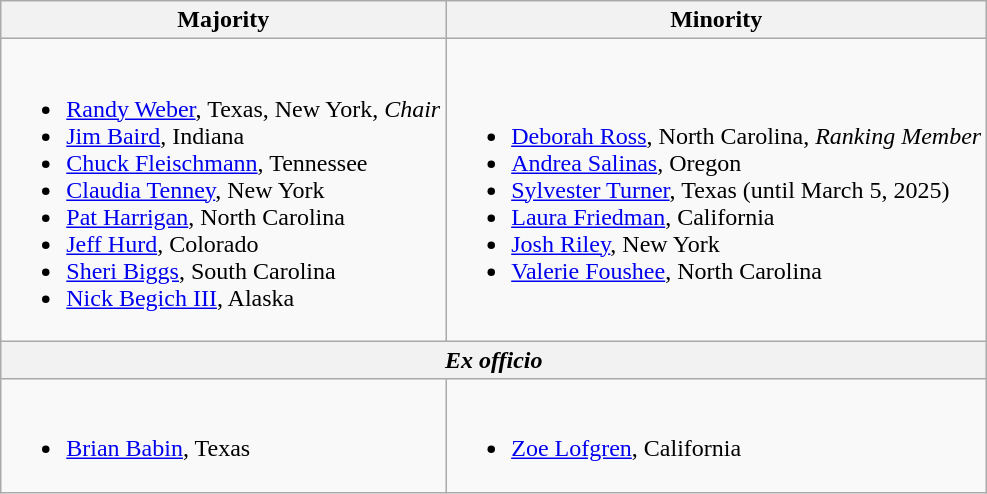<table class=wikitable>
<tr>
<th>Majority</th>
<th>Minority</th>
</tr>
<tr>
<td><br><ul><li><a href='#'>Randy Weber</a>, Texas, New York, <em>Chair</em></li><li><a href='#'>Jim Baird</a>, Indiana</li><li><a href='#'>Chuck Fleischmann</a>, Tennessee</li><li><a href='#'>Claudia Tenney</a>, New York</li><li><a href='#'>Pat Harrigan</a>, North Carolina</li><li><a href='#'>Jeff Hurd</a>, Colorado</li><li><a href='#'>Sheri Biggs</a>, South Carolina</li><li><a href='#'>Nick Begich III</a>, Alaska</li></ul></td>
<td><br><ul><li><a href='#'>Deborah Ross</a>, North Carolina, <em>Ranking Member</em></li><li><a href='#'>Andrea Salinas</a>, Oregon</li><li><a href='#'>Sylvester Turner</a>, Texas (until March 5, 2025)</li><li><a href='#'>Laura Friedman</a>, California</li><li><a href='#'>Josh Riley</a>, New York</li><li><a href='#'>Valerie Foushee</a>, North Carolina</li></ul></td>
</tr>
<tr>
<th colspan=2><em>Ex officio</em></th>
</tr>
<tr>
<td><br><ul><li><a href='#'>Brian Babin</a>, Texas</li></ul></td>
<td><br><ul><li><a href='#'>Zoe Lofgren</a>, California</li></ul></td>
</tr>
</table>
